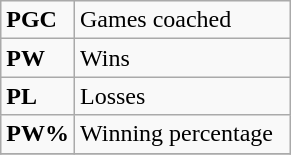<table class="wikitable">
<tr>
<td><strong>PGC</strong></td>
<td>Games coached</td>
</tr>
<tr>
<td><strong>PW</strong></td>
<td>Wins</td>
</tr>
<tr>
<td><strong>PL</strong></td>
<td>Losses</td>
</tr>
<tr>
<td><strong>PW%</strong></td>
<td>Winning percentage  </td>
</tr>
<tr>
</tr>
</table>
